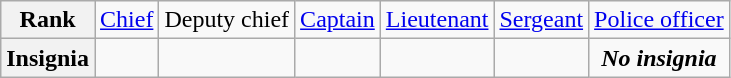<table class="wikitable">
<tr style="text-align:center;">
<th>Rank</th>
<td><a href='#'>Chief</a></td>
<td>Deputy chief</td>
<td><a href='#'>Captain</a></td>
<td><a href='#'>Lieutenant</a></td>
<td><a href='#'>Sergeant</a></td>
<td><a href='#'>Police officer</a></td>
</tr>
<tr style="text-align:center;">
<th>Insignia</th>
<td></td>
<td></td>
<td></td>
<td></td>
<td></td>
<td><strong><em>No insignia</em></strong></td>
</tr>
</table>
